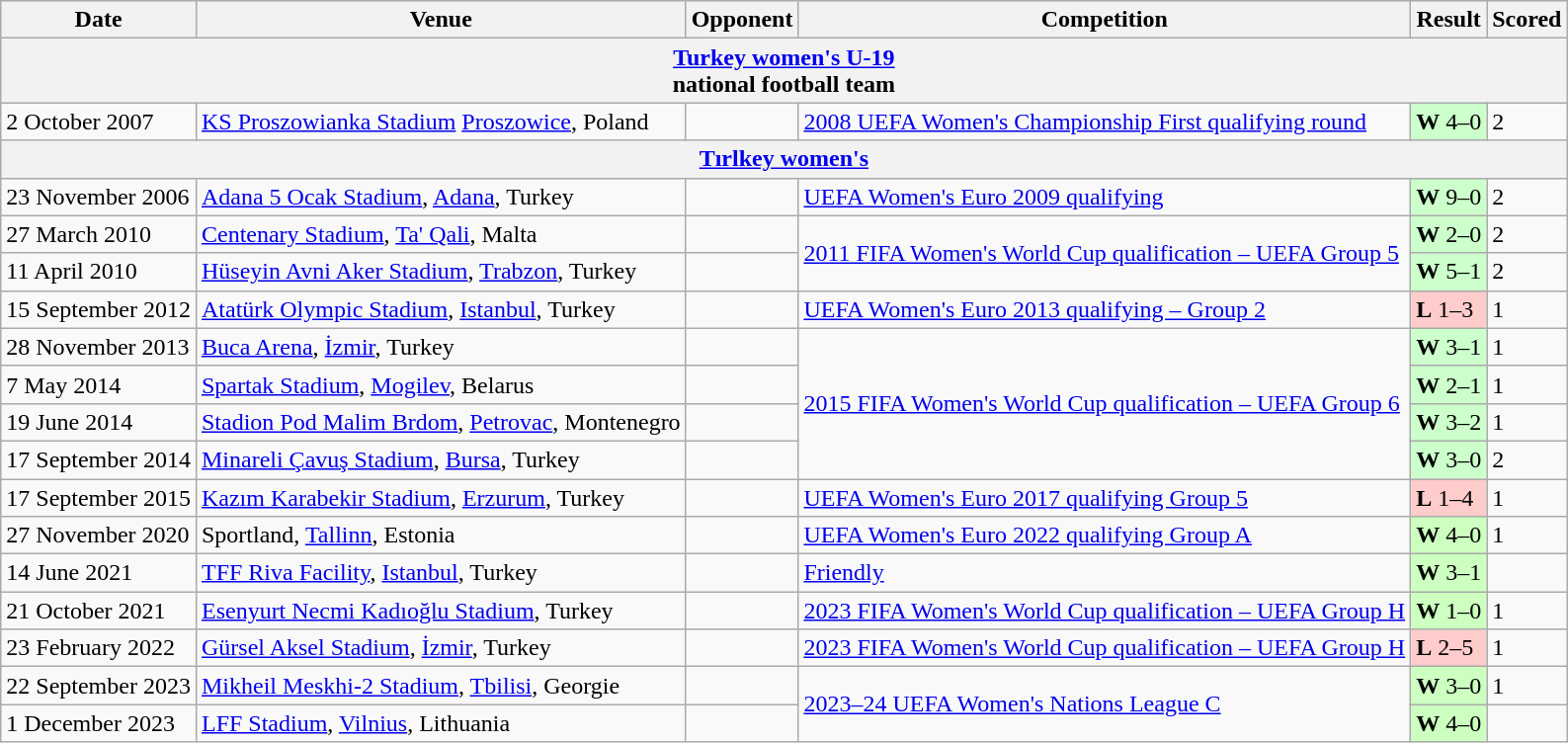<table class=wikitable>
<tr>
<th>Date</th>
<th>Venue</th>
<th>Opponent</th>
<th>Competition</th>
<th>Result</th>
<th>Scored</th>
</tr>
<tr>
<th colspan=6><a href='#'>Turkey women's U-19</a><br>national football team</th>
</tr>
<tr>
<td>2 October 2007</td>
<td><a href='#'>KS Proszowianka Stadium</a> <a href='#'>Proszowice</a>, Poland</td>
<td></td>
<td><a href='#'>2008 UEFA Women's Championship First qualifying round</a></td>
<td bgcolor=#cfc><strong>W</strong> 4–0</td>
<td>2</td>
</tr>
<tr>
<th colspan=6><a href='#'>Tırlkey women's</a></th>
</tr>
<tr>
<td>23 November 2006</td>
<td><a href='#'>Adana 5 Ocak Stadium</a>, <a href='#'>Adana</a>, Turkey</td>
<td></td>
<td><a href='#'>UEFA Women's Euro 2009 qualifying</a></td>
<td bgcolor=#cfc><strong>W</strong> 9–0</td>
<td>2</td>
</tr>
<tr>
<td>27 March 2010</td>
<td><a href='#'>Centenary Stadium</a>, <a href='#'>Ta' Qali</a>, Malta</td>
<td></td>
<td rowspan=2><a href='#'>2011 FIFA Women's World Cup qualification – UEFA Group 5</a></td>
<td bgcolor=#ccffcc><strong>W</strong> 2–0</td>
<td>2</td>
</tr>
<tr>
<td>11 April 2010</td>
<td><a href='#'>Hüseyin Avni Aker Stadium</a>, <a href='#'>Trabzon</a>, Turkey</td>
<td></td>
<td bgcolor=#ccffcc><strong>W</strong> 5–1</td>
<td>2</td>
</tr>
<tr>
<td>15 September 2012</td>
<td><a href='#'>Atatürk Olympic Stadium</a>, <a href='#'>Istanbul</a>, Turkey</td>
<td></td>
<td><a href='#'>UEFA Women's Euro 2013 qualifying – Group 2</a></td>
<td bgcolor=#fcc><strong>L</strong> 1–3</td>
<td>1</td>
</tr>
<tr>
<td>28 November 2013</td>
<td><a href='#'>Buca Arena</a>, <a href='#'>İzmir</a>, Turkey</td>
<td></td>
<td rowspan=4><a href='#'>2015 FIFA Women's World Cup qualification – UEFA Group 6</a></td>
<td bgcolor=#cfc><strong>W</strong> 3–1</td>
<td>1</td>
</tr>
<tr>
<td>7 May 2014</td>
<td><a href='#'>Spartak Stadium</a>, <a href='#'>Mogilev</a>, Belarus</td>
<td></td>
<td bgcolor=#cfc><strong>W</strong> 2–1</td>
<td>1</td>
</tr>
<tr>
<td>19 June 2014</td>
<td><a href='#'>Stadion Pod Malim Brdom</a>, <a href='#'>Petrovac</a>, Montenegro</td>
<td></td>
<td bgcolor=#cfc><strong>W</strong> 3–2</td>
<td>1</td>
</tr>
<tr>
<td>17 September 2014</td>
<td><a href='#'>Minareli Çavuş Stadium</a>, <a href='#'>Bursa</a>, Turkey</td>
<td></td>
<td bgcolor=#cfc><strong>W</strong> 3–0</td>
<td>2</td>
</tr>
<tr>
<td>17 September 2015</td>
<td><a href='#'>Kazım Karabekir Stadium</a>, <a href='#'>Erzurum</a>, Turkey</td>
<td></td>
<td><a href='#'>UEFA Women's Euro 2017 qualifying Group 5</a></td>
<td bgcolor=#fcc><strong>L</strong> 1–4</td>
<td>1</td>
</tr>
<tr>
<td>27 November 2020</td>
<td>Sportland, <a href='#'>Tallinn</a>, Estonia</td>
<td></td>
<td><a href='#'>UEFA Women's Euro 2022 qualifying Group A</a></td>
<td bgcolor=#ccffc><strong>W</strong> 4–0</td>
<td>1</td>
</tr>
<tr>
<td>14 June 2021</td>
<td><a href='#'>TFF Riva Facility</a>, <a href='#'>Istanbul</a>, Turkey</td>
<td></td>
<td><a href='#'>Friendly</a></td>
<td bgcolor=#ccffc><strong>W</strong> 3–1</td>
</tr>
<tr>
<td>21 October 2021</td>
<td><a href='#'>Esenyurt Necmi Kadıoğlu Stadium</a>, Turkey</td>
<td></td>
<td><a href='#'>2023 FIFA Women's World Cup qualification – UEFA Group H</a></td>
<td bgcolor=#ccffc><strong>W</strong> 1–0</td>
<td>1</td>
</tr>
<tr>
<td>23 February 2022</td>
<td><a href='#'>Gürsel Aksel Stadium</a>, <a href='#'>İzmir</a>, Turkey</td>
<td></td>
<td><a href='#'>2023 FIFA Women's World Cup qualification – UEFA Group H</a></td>
<td bgcolor=#fcc><strong>L</strong> 2–5</td>
<td>1</td>
</tr>
<tr>
<td>22 September 2023</td>
<td><a href='#'>Mikheil Meskhi-2 Stadium</a>, <a href='#'>Tbilisi</a>, Georgie</td>
<td></td>
<td rowspan=2><a href='#'>2023–24 UEFA Women's Nations League C</a></td>
<td bgcolor=#ccffc><strong>W</strong> 3–0</td>
<td>1</td>
</tr>
<tr>
<td>1 December 2023</td>
<td><a href='#'>LFF Stadium</a>, <a href='#'>Vilnius</a>, Lithuania</td>
<td></td>
<td bgcolor=#ccffc><strong>W</strong> 4–0</td>
<td></td>
</tr>
</table>
